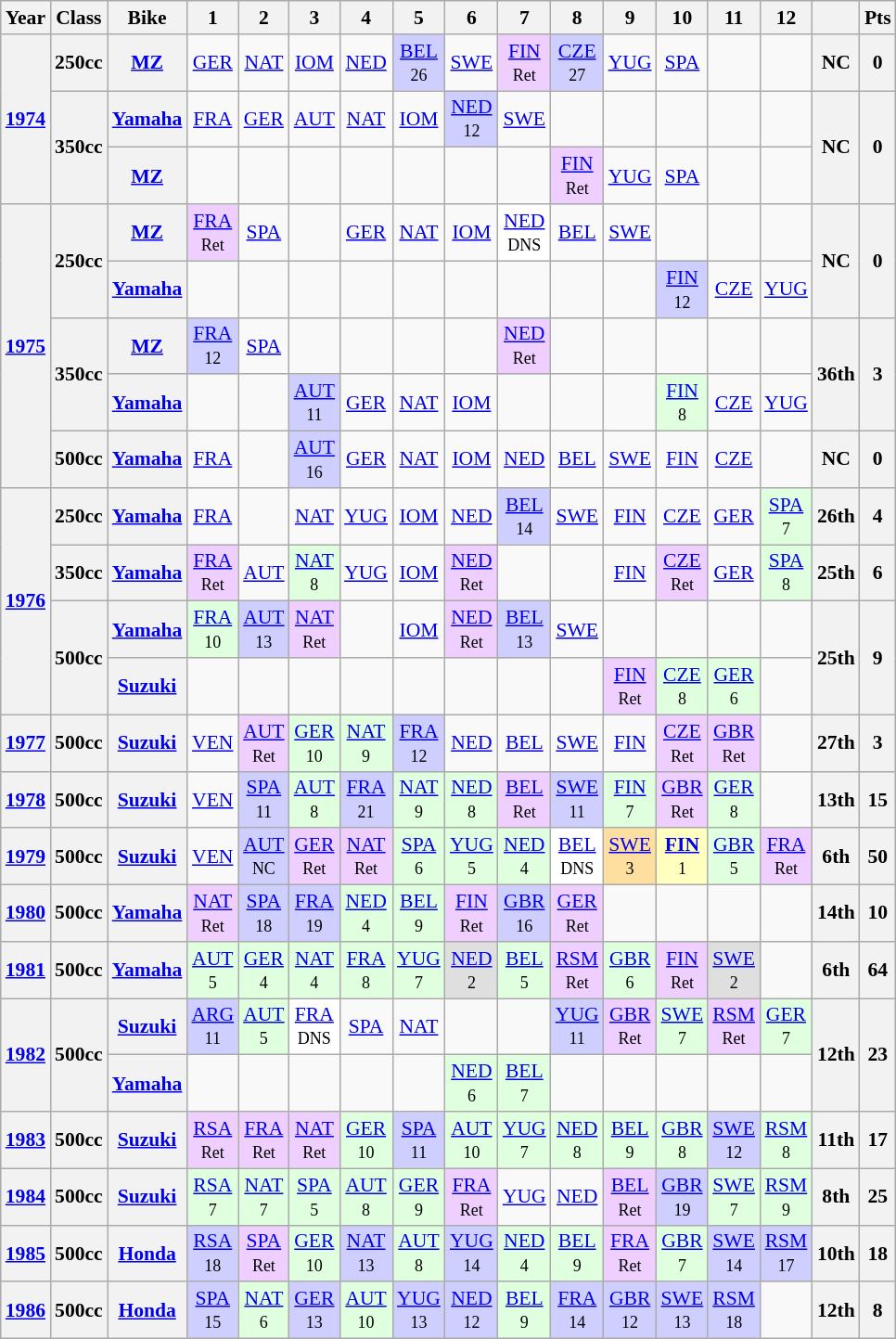<table class="wikitable" style="text-align:center; font-size:90%;">
<tr>
<th>Year</th>
<th>Class</th>
<th>Bike</th>
<th>1</th>
<th>2</th>
<th>3</th>
<th>4</th>
<th>5</th>
<th>6</th>
<th>7</th>
<th>8</th>
<th>9</th>
<th>10</th>
<th>11</th>
<th>12</th>
<th></th>
<th>Pts</th>
</tr>
<tr>
<th rowspan=3><a href='#'>1974</a></th>
<th>250cc</th>
<th><a href='#'>MZ</a></th>
<td><a href='#'>GER</a></td>
<td><a href='#'>NAT</a></td>
<td><a href='#'>IOM</a></td>
<td><a href='#'>NED</a></td>
<td style="background:#CFCFFF;"><a href='#'>BEL</a><br><small>26</small></td>
<td><a href='#'>SWE</a></td>
<td style="background:#EFCFFF;"><a href='#'>FIN</a><br><small>Ret</small></td>
<td style="background:#CFCFFF;"><a href='#'>CZE</a><br><small>27</small></td>
<td><a href='#'>YUG</a></td>
<td><a href='#'>SPA</a></td>
<td></td>
<td></td>
<th>NC</th>
<th>0</th>
</tr>
<tr>
<th rowspan=2>350cc</th>
<th><a href='#'>Yamaha</a></th>
<td><a href='#'>FRA</a></td>
<td><a href='#'>GER</a></td>
<td><a href='#'>AUT</a></td>
<td><a href='#'>NAT</a></td>
<td><a href='#'>IOM</a></td>
<td style="background:#CFCFFF;"><a href='#'>NED</a><br><small>12</small></td>
<td><a href='#'>SWE</a></td>
<td></td>
<td></td>
<td></td>
<td></td>
<td></td>
<th rowspan=2>NC</th>
<th rowspan=2>0</th>
</tr>
<tr>
<th><a href='#'>MZ</a></th>
<td></td>
<td></td>
<td></td>
<td></td>
<td></td>
<td></td>
<td></td>
<td style="background:#EFCFFF;"><a href='#'>FIN</a><br><small>Ret</small></td>
<td><a href='#'>YUG</a></td>
<td><a href='#'>SPA</a></td>
<td></td>
<td></td>
</tr>
<tr>
<th rowspan=5><a href='#'>1975</a></th>
<th rowspan=2>250cc</th>
<th><a href='#'>MZ</a></th>
<td style="background:#EFCFFF;"><a href='#'>FRA</a><br><small>Ret</small></td>
<td><a href='#'>SPA</a></td>
<td></td>
<td><a href='#'>GER</a></td>
<td><a href='#'>NAT</a></td>
<td><a href='#'>IOM</a></td>
<td style="background:#FFFFFF;"><a href='#'>NED</a><br><small>DNS</small></td>
<td><a href='#'>BEL</a></td>
<td><a href='#'>SWE</a></td>
<td></td>
<td></td>
<td></td>
<th rowspan=2>NC</th>
<th rowspan=2>0</th>
</tr>
<tr>
<th><a href='#'>Yamaha</a></th>
<td></td>
<td></td>
<td></td>
<td></td>
<td></td>
<td></td>
<td></td>
<td></td>
<td></td>
<td style="background:#CFCFFF;"><a href='#'>FIN</a><br><small>12</small></td>
<td><a href='#'>CZE</a></td>
<td><a href='#'>YUG</a></td>
</tr>
<tr>
<th rowspan=2>350cc</th>
<th><a href='#'>MZ</a></th>
<td style="background:#CFCFFF;"><a href='#'>FRA</a><br><small>12</small></td>
<td><a href='#'>SPA</a></td>
<td></td>
<td></td>
<td></td>
<td></td>
<td style="background:#EFCFFF;"><a href='#'>NED</a><br><small>Ret</small></td>
<td></td>
<td></td>
<td></td>
<td></td>
<td></td>
<th rowspan=2>36th</th>
<th rowspan=2>3</th>
</tr>
<tr>
<th><a href='#'>Yamaha</a></th>
<td></td>
<td></td>
<td style="background:#CFCFFF;"><a href='#'>AUT</a><br><small>11</small></td>
<td><a href='#'>GER</a></td>
<td><a href='#'>NAT</a></td>
<td><a href='#'>IOM</a></td>
<td></td>
<td></td>
<td></td>
<td style="background:#DFFFDF;"><a href='#'>FIN</a><br><small>8</small></td>
<td><a href='#'>CZE</a></td>
<td><a href='#'>YUG</a></td>
</tr>
<tr>
<th>500cc</th>
<th><a href='#'>Yamaha</a></th>
<td><a href='#'>FRA</a></td>
<td></td>
<td style="background:#CFCFFF;"><a href='#'>AUT</a><br><small>16</small></td>
<td><a href='#'>GER</a></td>
<td><a href='#'>NAT</a></td>
<td><a href='#'>IOM</a></td>
<td><a href='#'>NED</a></td>
<td><a href='#'>BEL</a></td>
<td><a href='#'>SWE</a></td>
<td><a href='#'>FIN</a></td>
<td><a href='#'>CZE</a></td>
<td></td>
<th>NC</th>
<th>0</th>
</tr>
<tr>
<th rowspan=4><a href='#'>1976</a></th>
<th>250cc</th>
<th><a href='#'>Yamaha</a></th>
<td><a href='#'>FRA</a></td>
<td></td>
<td><a href='#'>NAT</a></td>
<td><a href='#'>YUG</a></td>
<td><a href='#'>IOM</a></td>
<td><a href='#'>NED</a></td>
<td style="background:#CFCFFF;"><a href='#'>BEL</a><br><small>14</small></td>
<td><a href='#'>SWE</a></td>
<td><a href='#'>FIN</a></td>
<td><a href='#'>CZE</a></td>
<td><a href='#'>GER</a></td>
<td style="background:#DFFFDF;"><a href='#'>SPA</a><br><small>7</small></td>
<th>26th</th>
<th>4</th>
</tr>
<tr>
<th>350cc</th>
<th><a href='#'>Yamaha</a></th>
<td style="background:#EFCFFF;"><a href='#'>FRA</a><br><small>Ret</small></td>
<td><a href='#'>AUT</a></td>
<td style="background:#DFFFDF;"><a href='#'>NAT</a><br><small>8</small></td>
<td><a href='#'>YUG</a></td>
<td><a href='#'>IOM</a></td>
<td style="background:#EFCFFF;"><a href='#'>NED</a><br><small>Ret</small></td>
<td></td>
<td></td>
<td><a href='#'>FIN</a></td>
<td style="background:#EFCFFF;"><a href='#'>CZE</a><br><small>Ret</small></td>
<td><a href='#'>GER</a></td>
<td style="background:#DFFFDF;"><a href='#'>SPA</a><br><small>8</small></td>
<th>25th</th>
<th>6</th>
</tr>
<tr>
<th rowspan=2>500cc</th>
<th><a href='#'>Yamaha</a></th>
<td style="background:#DFFFDF;"><a href='#'>FRA</a><br><small>10</small></td>
<td style="background:#CFCFFF;"><a href='#'>AUT</a><br><small>13</small></td>
<td style="background:#EFCFFF;"><a href='#'>NAT</a><br><small>Ret</small></td>
<td></td>
<td><a href='#'>IOM</a></td>
<td style="background:#EFCFFF;"><a href='#'>NED</a><br><small>Ret</small></td>
<td style="background:#CFCFFF;"><a href='#'>BEL</a><br><small>13</small></td>
<td><a href='#'>SWE</a></td>
<td></td>
<td></td>
<td></td>
<td></td>
<th rowspan=2>25th</th>
<th rowspan=2>9</th>
</tr>
<tr>
<th><a href='#'>Suzuki</a></th>
<td></td>
<td></td>
<td></td>
<td></td>
<td></td>
<td></td>
<td></td>
<td></td>
<td style="background:#EFCFFF;"><a href='#'>FIN</a><br><small>Ret</small></td>
<td style="background:#DFFFDF;"><a href='#'>CZE</a><br><small>8</small></td>
<td style="background:#DFFFDF;"><a href='#'>GER</a><br><small>6</small></td>
<td></td>
</tr>
<tr>
<th><a href='#'>1977</a></th>
<th>500cc</th>
<th><a href='#'>Suzuki</a></th>
<td><a href='#'>VEN</a></td>
<td style="background:#EFCFFF;"><a href='#'>AUT</a><br><small>Ret</small></td>
<td style="background:#DFFFDF;"><a href='#'>GER</a><br><small>10</small></td>
<td style="background:#DFFFDF;"><a href='#'>NAT</a><br><small>9</small></td>
<td style="background:#CFCFFF;"><a href='#'>FRA</a><br><small>12</small></td>
<td><a href='#'>NED</a></td>
<td><a href='#'>BEL</a></td>
<td><a href='#'>SWE</a></td>
<td><a href='#'>FIN</a></td>
<td style="background:#EFCFFF;"><a href='#'>CZE</a><br><small>Ret</small></td>
<td style="background:#EFCFFF;"><a href='#'>GBR</a><br><small>Ret</small></td>
<td></td>
<th>27th</th>
<th>3</th>
</tr>
<tr>
<th><a href='#'>1978</a></th>
<th>500cc</th>
<th><a href='#'>Suzuki</a></th>
<td><a href='#'>VEN</a></td>
<td style="background:#CFCFFF;"><a href='#'>SPA</a><br><small>11</small></td>
<td style="background:#DFFFDF;"><a href='#'>AUT</a><br><small>8</small></td>
<td style="background:#CFCFFF;"><a href='#'>FRA</a><br><small>21</small></td>
<td style="background:#DFFFDF;"><a href='#'>NAT</a><br><small>9</small></td>
<td style="background:#DFFFDF;"><a href='#'>NED</a><br><small>8</small></td>
<td style="background:#EFCFFF;"><a href='#'>BEL</a><br><small>Ret</small></td>
<td style="background:#CFCFFF;"><a href='#'>SWE</a><br><small>11</small></td>
<td style="background:#DFFFDF;"><a href='#'>FIN</a><br><small>7</small></td>
<td style="background:#EFCFFF;"><a href='#'>GBR</a><br><small>Ret</small></td>
<td style="background:#DFFFDF;"><a href='#'>GER</a><br><small>8</small></td>
<td></td>
<th>13th</th>
<th>15</th>
</tr>
<tr>
<th><a href='#'>1979</a></th>
<th>500cc</th>
<th><a href='#'>Suzuki</a></th>
<td><a href='#'>VEN</a></td>
<td style="background:#CFCFFF;"><a href='#'>AUT</a><br><small>NC</small></td>
<td style="background:#EFCFFF;"><a href='#'>GER</a><br><small>Ret</small></td>
<td style="background:#EFCFFF;"><a href='#'>NAT</a><br><small>Ret</small></td>
<td style="background:#DFFFDF;"><a href='#'>SPA</a><br><small>6</small></td>
<td style="background:#DFFFDF;"><a href='#'>YUG</a><br><small>5</small></td>
<td style="background:#DFFFDF;"><a href='#'>NED</a><br><small>4</small></td>
<td style="background:#FFFFFF;"><a href='#'>BEL</a><br><small>DNS</small></td>
<td style="background:#FFDF9F;"><a href='#'>SWE</a><br><small>3</small></td>
<td style="background:#FFFFBF;"><strong><a href='#'>FIN</a></strong><br><small>1</small></td>
<td style="background:#DFFFDF;"><a href='#'>GBR</a><br><small>5</small></td>
<td style="background:#EFCFFF;"><a href='#'>FRA</a><br><small>Ret</small></td>
<th>6th</th>
<th>50</th>
</tr>
<tr>
<th><a href='#'>1980</a></th>
<th>500cc</th>
<th><a href='#'>Yamaha</a></th>
<td style="background:#EFCFFF;"><a href='#'>NAT</a><br><small>Ret</small></td>
<td style="background:#CFCFFF;"><a href='#'>SPA</a><br><small>18</small></td>
<td style="background:#CFCFFF;"><a href='#'>FRA</a><br><small>19</small></td>
<td style="background:#DFFFDF;"><a href='#'>NED</a><br><small>4</small></td>
<td style="background:#DFFFDF;"><a href='#'>BEL</a><br><small>9</small></td>
<td style="background:#EFCFFF;"><a href='#'>FIN</a><br><small>Ret</small></td>
<td style="background:#CFCFFF;"><a href='#'>GBR</a><br><small>16</small></td>
<td style="background:#EFCFFF;"><a href='#'>GER</a><br><small>Ret</small></td>
<td></td>
<td></td>
<td></td>
<td></td>
<th>14th</th>
<th>10</th>
</tr>
<tr>
<th><a href='#'>1981</a></th>
<th>500cc</th>
<th><a href='#'>Yamaha</a></th>
<td style="background:#DFFFDF;"><a href='#'>AUT</a><br><small>5</small></td>
<td style="background:#DFFFDF;"><a href='#'>GER</a><br><small>4</small></td>
<td style="background:#DFFFDF;"><a href='#'>NAT</a><br><small>4</small></td>
<td style="background:#DFFFDF;"><a href='#'>FRA</a><br><small>8</small></td>
<td style="background:#DFFFDF;"><a href='#'>YUG</a><br><small>7</small></td>
<td style="background:#DFDFDF;"><a href='#'>NED</a><br><small>2</small></td>
<td style="background:#DFFFDF;"><a href='#'>BEL</a><br><small>5</small></td>
<td style="background:#EFCFFF;"><a href='#'>RSM</a><br><small>Ret</small></td>
<td style="background:#DFFFDF;"><a href='#'>GBR</a><br><small>6</small></td>
<td style="background:#EFCFFF;"><a href='#'>FIN</a><br><small>Ret</small></td>
<td style="background:#DFDFDF;"><a href='#'>SWE</a><br><small>2</small></td>
<td></td>
<th>6th</th>
<th>64</th>
</tr>
<tr>
<th rowspan=2><a href='#'>1982</a></th>
<th rowspan=2>500cc</th>
<th><a href='#'>Suzuki</a></th>
<td style="background:#CFCFFF;"><a href='#'>ARG</a><br><small>11</small></td>
<td style="background:#DFFFDF;"><a href='#'>AUT</a><br><small>5</small></td>
<td style="background:#FFFFFF;"><a href='#'>FRA</a><br><small>DNS</small></td>
<td><a href='#'>SPA</a></td>
<td><a href='#'>NAT</a></td>
<td></td>
<td></td>
<td style="background:#CFCFFF;"><a href='#'>YUG</a><br><small>11</small></td>
<td style="background:#EFCFFF;"><a href='#'>GBR</a><br><small>Ret</small></td>
<td style="background:#DFFFDF;"><a href='#'>SWE</a><br><small>7</small></td>
<td style="background:#EFCFFF;"><a href='#'>RSM</a><br><small>Ret</small></td>
<td style="background:#DFFFDF;"><a href='#'>GER</a><br><small>7</small></td>
<th rowspan=2>12th</th>
<th rowspan=2>23</th>
</tr>
<tr>
<th><a href='#'>Yamaha</a></th>
<td></td>
<td></td>
<td></td>
<td></td>
<td></td>
<td style="background:#DFFFDF;"><a href='#'>NED</a><br><small>6</small></td>
<td style="background:#DFFFDF;"><a href='#'>BEL</a><br><small>7</small></td>
<td></td>
<td></td>
<td></td>
<td></td>
<td></td>
</tr>
<tr>
<th><a href='#'>1983</a></th>
<th>500cc</th>
<th><a href='#'>Suzuki</a></th>
<td style="background:#EFCFFF;"><a href='#'>RSA</a><br><small>Ret</small></td>
<td style="background:#EFCFFF;"><a href='#'>FRA</a><br><small>Ret</small></td>
<td style="background:#EFCFFF;"><a href='#'>NAT</a><br><small>Ret</small></td>
<td style="background:#DFFFDF;"><a href='#'>GER</a><br><small>10</small></td>
<td style="background:#CFCFFF;"><a href='#'>SPA</a><br><small>11</small></td>
<td style="background:#DFFFDF;"><a href='#'>AUT</a><br><small>10</small></td>
<td style="background:#DFFFDF;"><a href='#'>YUG</a><br><small>7</small></td>
<td style="background:#DFFFDF;"><a href='#'>NED</a><br><small>8</small></td>
<td style="background:#DFFFDF;"><a href='#'>BEL</a><br><small>9</small></td>
<td style="background:#DFFFDF;"><a href='#'>GBR</a><br><small>8</small></td>
<td style="background:#CFCFFF;"><a href='#'>SWE</a><br><small>12</small></td>
<td style="background:#DFFFDF;"><a href='#'>RSM</a><br><small>8</small></td>
<th>11th</th>
<th>17</th>
</tr>
<tr>
<th><a href='#'>1984</a></th>
<th>500cc</th>
<th><a href='#'>Suzuki</a></th>
<td style="background:#DFFFDF;"><a href='#'>RSA</a><br><small>7</small></td>
<td style="background:#DFFFDF;"><a href='#'>NAT</a><br><small>7</small></td>
<td style="background:#DFFFDF;"><a href='#'>SPA</a><br><small>5</small></td>
<td style="background:#DFFFDF;"><a href='#'>AUT</a><br><small>8</small></td>
<td style="background:#DFFFDF;"><a href='#'>GER</a><br><small>9</small></td>
<td style="background:#EFCFFF;"><a href='#'>FRA</a><br><small>Ret</small></td>
<td><a href='#'>YUG</a></td>
<td><a href='#'>NED</a></td>
<td style="background:#EFCFFF;"><a href='#'>BEL</a><br><small>Ret</small></td>
<td style="background:#CFCFFF;"><a href='#'>GBR</a><br><small>19</small></td>
<td style="background:#DFFFDF;"><a href='#'>SWE</a><br><small>7</small></td>
<td style="background:#DFFFDF;"><a href='#'>RSM</a><br><small>9</small></td>
<th>8th</th>
<th>25</th>
</tr>
<tr>
<th><a href='#'>1985</a></th>
<th>500cc</th>
<th><a href='#'>Honda</a></th>
<td style="background:#CFCFFF;"><a href='#'>RSA</a><br><small>18</small></td>
<td style="background:#EFCFFF;"><a href='#'>SPA</a><br><small>Ret</small></td>
<td style="background:#DFFFDF;"><a href='#'>GER</a><br><small>10</small></td>
<td style="background:#CFCFFF;"><a href='#'>NAT</a><br><small>13</small></td>
<td style="background:#DFFFDF;"><a href='#'>AUT</a><br><small>8</small></td>
<td style="background:#CFCFFF;"><a href='#'>YUG</a><br><small>14</small></td>
<td style="background:#DFFFDF;"><a href='#'>NED</a><br><small>4</small></td>
<td style="background:#DFFFDF;"><a href='#'>BEL</a><br><small>9</small></td>
<td style="background:#EFCFFF;"><a href='#'>FRA</a><br><small>Ret</small></td>
<td style="background:#DFFFDF;"><a href='#'>GBR</a><br><small>7</small></td>
<td style="background:#CFCFFF;"><a href='#'>SWE</a><br><small>14</small></td>
<td style="background:#CFCFFF;"><a href='#'>RSM</a><br><small>17</small></td>
<th>10th</th>
<th>18</th>
</tr>
<tr>
<th><a href='#'>1986</a></th>
<th>500cc</th>
<th><a href='#'>Honda</a></th>
<td style="background:#CFCFFF;"><a href='#'>SPA</a><br><small>15</small></td>
<td style="background:#DFFFDF;"><a href='#'>NAT</a><br><small>6</small></td>
<td style="background:#CFCFFF;"><a href='#'>GER</a><br><small>13</small></td>
<td style="background:#DFFFDF;"><a href='#'>AUT</a><br><small>10</small></td>
<td style="background:#CFCFFF;"><a href='#'>YUG</a><br><small>13</small></td>
<td style="background:#CFCFFF;"><a href='#'>NED</a><br><small>12</small></td>
<td style="background:#DFFFDF;"><a href='#'>BEL</a><br><small>9</small></td>
<td style="background:#CFCFFF;"><a href='#'>FRA</a><br><small>14</small></td>
<td style="background:#CFCFFF;"><a href='#'>GBR</a><br><small>12</small></td>
<td style="background:#CFCFFF;"><a href='#'>SWE</a><br><small>13</small></td>
<td style="background:#CFCFFF;"><a href='#'>RSM</a><br><small>18</small></td>
<td></td>
<th>12th</th>
<th>8</th>
</tr>
</table>
